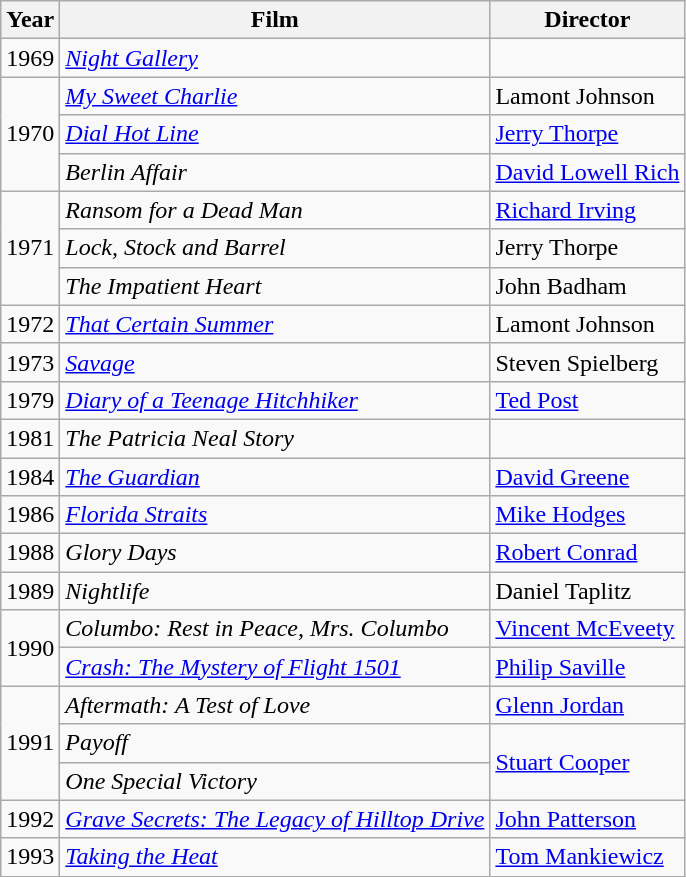<table class="wikitable">
<tr>
<th>Year</th>
<th>Film</th>
<th>Director</th>
</tr>
<tr>
<td>1969</td>
<td><em><a href='#'>Night Gallery</a></em></td>
<td></td>
</tr>
<tr>
<td rowspan=3>1970</td>
<td><em><a href='#'>My Sweet Charlie</a></em></td>
<td>Lamont Johnson</td>
</tr>
<tr>
<td><em><a href='#'>Dial Hot Line</a></em></td>
<td><a href='#'>Jerry Thorpe</a></td>
</tr>
<tr>
<td><em>Berlin Affair</em></td>
<td><a href='#'>David Lowell Rich</a></td>
</tr>
<tr>
<td rowspan=3>1971</td>
<td><em>Ransom for a Dead Man</em></td>
<td><a href='#'>Richard Irving</a></td>
</tr>
<tr>
<td><em>Lock, Stock and Barrel</em></td>
<td>Jerry Thorpe</td>
</tr>
<tr>
<td><em>The Impatient Heart</em></td>
<td>John Badham</td>
</tr>
<tr>
<td>1972</td>
<td><em><a href='#'>That Certain Summer</a></em></td>
<td>Lamont Johnson</td>
</tr>
<tr>
<td>1973</td>
<td><em><a href='#'>Savage</a></em></td>
<td>Steven Spielberg</td>
</tr>
<tr>
<td>1979</td>
<td><em><a href='#'>Diary of a Teenage Hitchhiker</a></em></td>
<td><a href='#'>Ted Post</a></td>
</tr>
<tr>
<td>1981</td>
<td><em>The Patricia Neal Story</em></td>
<td></td>
</tr>
<tr>
<td>1984</td>
<td><em><a href='#'>The Guardian</a></em></td>
<td><a href='#'>David Greene</a></td>
</tr>
<tr>
<td>1986</td>
<td><em><a href='#'>Florida Straits</a></em></td>
<td><a href='#'>Mike Hodges</a></td>
</tr>
<tr>
<td>1988</td>
<td><em>Glory Days</em></td>
<td><a href='#'>Robert Conrad</a></td>
</tr>
<tr>
<td>1989</td>
<td><em>Nightlife</em></td>
<td>Daniel Taplitz</td>
</tr>
<tr>
<td rowspan=2>1990</td>
<td><em>Columbo: Rest in Peace, Mrs. Columbo</em></td>
<td><a href='#'>Vincent McEveety</a></td>
</tr>
<tr>
<td><em><a href='#'>Crash: The Mystery of Flight 1501</a></em></td>
<td><a href='#'>Philip Saville</a></td>
</tr>
<tr>
<td rowspan=3>1991</td>
<td><em>Aftermath: A Test of Love</em></td>
<td><a href='#'>Glenn Jordan</a></td>
</tr>
<tr>
<td><em>Payoff</em></td>
<td rowspan=2><a href='#'>Stuart Cooper</a></td>
</tr>
<tr>
<td><em>One Special Victory</em></td>
</tr>
<tr>
<td>1992</td>
<td><em><a href='#'>Grave Secrets: The Legacy of Hilltop Drive</a></em></td>
<td><a href='#'>John Patterson</a></td>
</tr>
<tr>
<td>1993</td>
<td><em><a href='#'>Taking the Heat</a></em></td>
<td><a href='#'>Tom Mankiewicz</a></td>
</tr>
</table>
